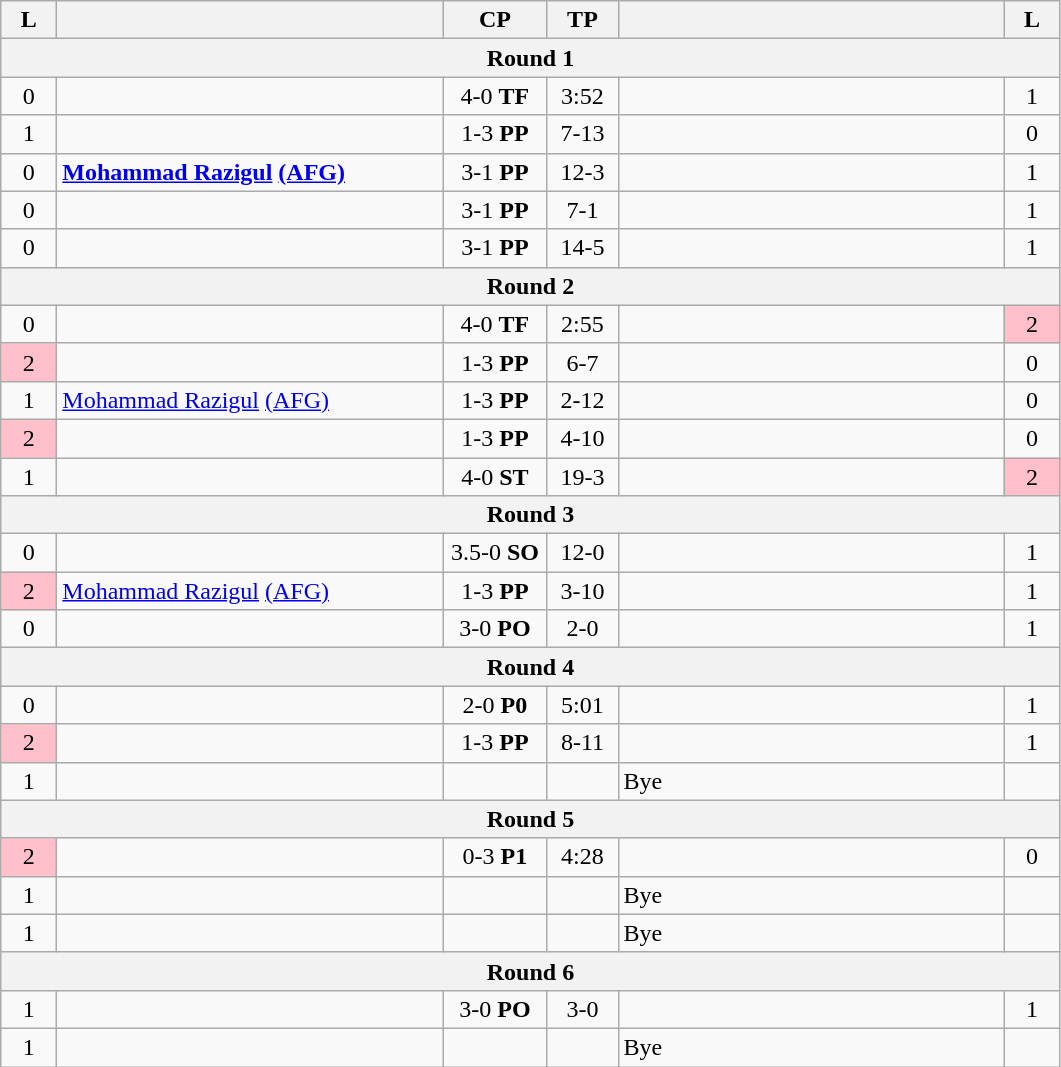<table class="wikitable" style="text-align: center;" |>
<tr>
<th width="30">L</th>
<th width="250"></th>
<th width="62">CP</th>
<th width="40">TP</th>
<th width="250"></th>
<th width="30">L</th>
</tr>
<tr>
<th colspan="7">Round 1</th>
</tr>
<tr>
<td>0</td>
<td style="text-align:left;"><strong></strong></td>
<td>4-0 <strong>TF</strong></td>
<td>3:52</td>
<td style="text-align:left;"></td>
<td>1</td>
</tr>
<tr>
<td>1</td>
<td style="text-align:left;"></td>
<td>1-3 <strong>PP</strong></td>
<td>7-13</td>
<td style="text-align:left;"><strong></strong></td>
<td>0</td>
</tr>
<tr>
<td>0</td>
<td style="text-align:left;"><strong><a href='#'>Mohammad Razigul</a> <a href='#'>(AFG)</a></strong></td>
<td>3-1 <strong>PP</strong></td>
<td>12-3</td>
<td style="text-align:left;"></td>
<td>1</td>
</tr>
<tr>
<td>0</td>
<td style="text-align:left;"><strong></strong></td>
<td>3-1 <strong>PP</strong></td>
<td>7-1</td>
<td style="text-align:left;"></td>
<td>1</td>
</tr>
<tr>
<td>0</td>
<td style="text-align:left;"><strong></strong></td>
<td>3-1 <strong>PP</strong></td>
<td>14-5</td>
<td style="text-align:left;"></td>
<td>1</td>
</tr>
<tr>
<th colspan="7">Round 2</th>
</tr>
<tr>
<td>0</td>
<td style="text-align:left;"><strong></strong></td>
<td>4-0 <strong>TF</strong></td>
<td>2:55</td>
<td style="text-align:left;"></td>
<td bgcolor=pink>2</td>
</tr>
<tr>
<td bgcolor=pink>2</td>
<td style="text-align:left;"></td>
<td>1-3 <strong>PP</strong></td>
<td>6-7</td>
<td style="text-align:left;"><strong></strong></td>
<td>0</td>
</tr>
<tr>
<td>1</td>
<td style="text-align:left;"><a href='#'>Mohammad Razigul</a> <a href='#'>(AFG)</a></td>
<td>1-3 <strong>PP</strong></td>
<td>2-12</td>
<td style="text-align:left;"><strong></strong></td>
<td>0</td>
</tr>
<tr>
<td bgcolor=pink>2</td>
<td style="text-align:left;"></td>
<td>1-3 <strong>PP</strong></td>
<td>4-10</td>
<td style="text-align:left;"><strong></strong></td>
<td>0</td>
</tr>
<tr>
<td>1</td>
<td style="text-align:left;"><strong></strong></td>
<td>4-0 <strong>ST</strong></td>
<td>19-3</td>
<td style="text-align:left;"></td>
<td bgcolor=pink>2</td>
</tr>
<tr>
<th colspan="7">Round 3</th>
</tr>
<tr>
<td>0</td>
<td style="text-align:left;"><strong></strong></td>
<td>3.5-0 <strong>SO</strong></td>
<td>12-0</td>
<td style="text-align:left;"></td>
<td>1</td>
</tr>
<tr>
<td bgcolor=pink>2</td>
<td style="text-align:left;"><a href='#'>Mohammad Razigul</a> <a href='#'>(AFG)</a></td>
<td>1-3 <strong>PP</strong></td>
<td>3-10</td>
<td style="text-align:left;"><strong></strong></td>
<td>1</td>
</tr>
<tr>
<td>0</td>
<td style="text-align:left;"><strong></strong></td>
<td>3-0 <strong>PO</strong></td>
<td>2-0</td>
<td style="text-align:left;"></td>
<td>1</td>
</tr>
<tr>
<th colspan="7">Round 4</th>
</tr>
<tr>
<td>0</td>
<td style="text-align:left;"><strong></strong></td>
<td>2-0 <strong>P0</strong></td>
<td>5:01</td>
<td style="text-align:left;"></td>
<td>1</td>
</tr>
<tr>
<td bgcolor=pink>2</td>
<td style="text-align:left;"></td>
<td>1-3 <strong>PP</strong></td>
<td>8-11</td>
<td style="text-align:left;"><strong></strong></td>
<td>1</td>
</tr>
<tr>
<td>1</td>
<td style="text-align:left;"><strong></strong></td>
<td></td>
<td></td>
<td style="text-align:left;">Bye</td>
<td></td>
</tr>
<tr>
<th colspan="7">Round 5</th>
</tr>
<tr>
<td bgcolor=pink>2</td>
<td style="text-align:left;"></td>
<td>0-3 <strong>P1</strong></td>
<td>4:28</td>
<td style="text-align:left;"><strong></strong></td>
<td>0</td>
</tr>
<tr>
<td>1</td>
<td style="text-align:left;"><strong></strong></td>
<td></td>
<td></td>
<td style="text-align:left;">Bye</td>
<td></td>
</tr>
<tr>
<td>1</td>
<td style="text-align:left;"><strong></strong></td>
<td></td>
<td></td>
<td style="text-align:left;">Bye</td>
<td></td>
</tr>
<tr>
<th colspan="7">Round 6</th>
</tr>
<tr>
<td>1</td>
<td style="text-align:left;"><strong></strong></td>
<td>3-0 <strong>PO</strong></td>
<td>3-0</td>
<td style="text-align:left;"></td>
<td>1</td>
</tr>
<tr>
<td>1</td>
<td style="text-align:left;"><strong></strong></td>
<td></td>
<td></td>
<td style="text-align:left;">Bye</td>
<td></td>
</tr>
</table>
